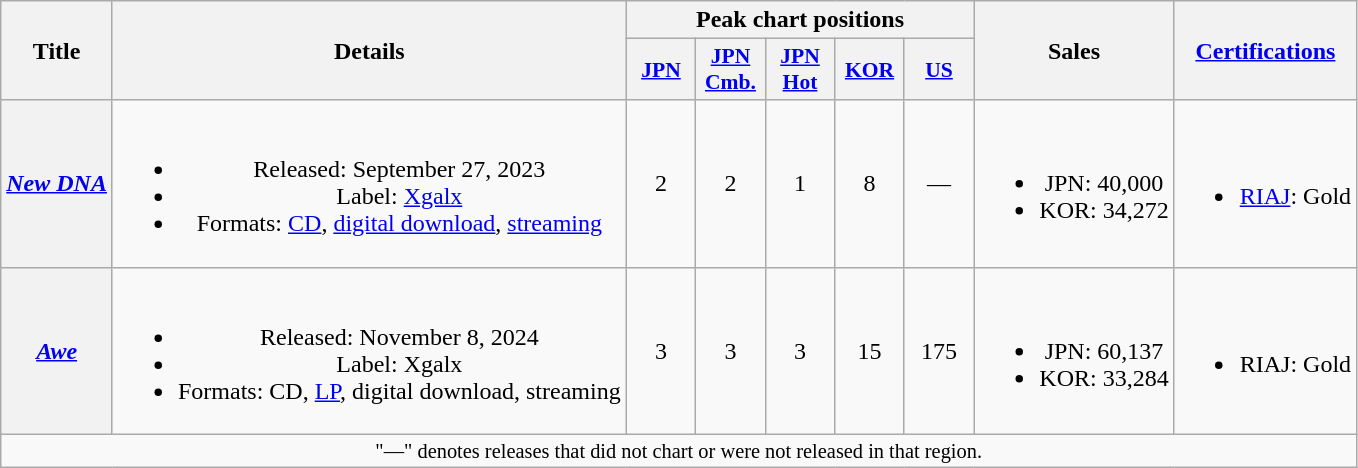<table class="wikitable plainrowheaders" style="text-align:center">
<tr>
<th scope="col" rowspan="2">Title</th>
<th scope="col" rowspan="2">Details</th>
<th scope="col" colspan="5">Peak chart positions</th>
<th scope="col" rowspan="2">Sales</th>
<th scope="col" rowspan="2"><a href='#'>Certifications</a></th>
</tr>
<tr>
<th scope="col" style="font-size:90%; width:2.75em"><a href='#'>JPN</a><br></th>
<th scope="col" style="font-size:90%; width:2.75em"><a href='#'>JPN<br>Cmb.</a><br></th>
<th scope="col" style="font-size:90%; width:2.75em"><a href='#'>JPN<br>Hot</a><br></th>
<th scope="col" style="font-size:90%; width:2.75em"><a href='#'>KOR</a><br></th>
<th scope="col" style="font-size:90%; width:2.75em"><a href='#'>US</a><br></th>
</tr>
<tr>
<th scope="row"><em><a href='#'>New DNA</a></em></th>
<td><br><ul><li>Released: September 27, 2023</li><li>Label: <a href='#'>Xgalx</a></li><li>Formats: <a href='#'>CD</a>, <a href='#'>digital download</a>, <a href='#'>streaming</a></li></ul></td>
<td>2</td>
<td>2</td>
<td>1</td>
<td>8</td>
<td>—</td>
<td><br><ul><li>JPN: 40,000</li><li>KOR: 34,272</li></ul></td>
<td><br><ul><li><a href='#'>RIAJ</a>: Gold </li></ul></td>
</tr>
<tr>
<th scope="row"><em><a href='#'>Awe</a></em></th>
<td><br><ul><li>Released: November 8, 2024</li><li>Label: Xgalx</li><li>Formats: CD, <a href='#'>LP</a>, digital download, streaming</li></ul></td>
<td>3</td>
<td>3</td>
<td>3</td>
<td>15</td>
<td>175</td>
<td><br><ul><li>JPN: 60,137</li><li>KOR: 33,284</li></ul></td>
<td><br><ul><li>RIAJ: Gold </li></ul></td>
</tr>
<tr>
<td colspan="9" style="font-size:85%">"—" denotes releases that did not chart or were not released in that region.</td>
</tr>
</table>
